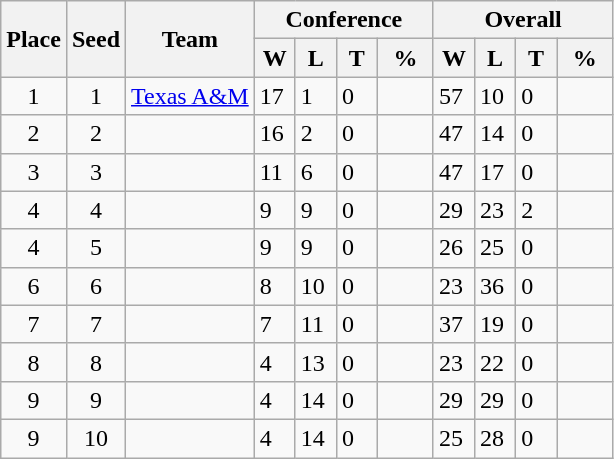<table class="wikitable">
<tr>
<th rowspan ="2">Place</th>
<th rowspan ="2">Seed</th>
<th rowspan ="2">Team</th>
<th colspan = "4">Conference</th>
<th colspan = "4">Overall</th>
</tr>
<tr>
<th scope="col" style="width: 20px;">W</th>
<th scope="col" style="width: 20px;">L</th>
<th scope="col" style="width: 20px;">T</th>
<th scope="col" style="width: 30px;">%</th>
<th scope="col" style="width: 20px;">W</th>
<th scope="col" style="width: 20px;">L</th>
<th scope="col" style="width: 20px;">T</th>
<th scope="col" style="width: 30px;">%</th>
</tr>
<tr>
<td style="text-align:center;">1</td>
<td style="text-align:center;">1</td>
<td><a href='#'>Texas A&M</a></td>
<td>17</td>
<td>1</td>
<td>0</td>
<td></td>
<td>57</td>
<td>10</td>
<td>0</td>
<td></td>
</tr>
<tr>
<td style="text-align:center;">2</td>
<td style="text-align:center;">2</td>
<td></td>
<td>16</td>
<td>2</td>
<td>0</td>
<td></td>
<td>47</td>
<td>14</td>
<td>0</td>
<td></td>
</tr>
<tr>
<td style="text-align:center;">3</td>
<td style="text-align:center;">3</td>
<td></td>
<td>11</td>
<td>6</td>
<td>0</td>
<td></td>
<td>47</td>
<td>17</td>
<td>0</td>
<td></td>
</tr>
<tr>
<td style="text-align:center;">4</td>
<td style="text-align:center;">4</td>
<td></td>
<td>9</td>
<td>9</td>
<td>0</td>
<td></td>
<td>29</td>
<td>23</td>
<td>2</td>
<td></td>
</tr>
<tr>
<td style="text-align:center;">4</td>
<td style="text-align:center;">5</td>
<td></td>
<td>9</td>
<td>9</td>
<td>0</td>
<td></td>
<td>26</td>
<td>25</td>
<td>0</td>
<td></td>
</tr>
<tr>
<td style="text-align:center;">6</td>
<td style="text-align:center;">6</td>
<td></td>
<td>8</td>
<td>10</td>
<td>0</td>
<td></td>
<td>23</td>
<td>36</td>
<td>0</td>
<td></td>
</tr>
<tr>
<td style="text-align:center;">7</td>
<td style="text-align:center;">7</td>
<td></td>
<td>7</td>
<td>11</td>
<td>0</td>
<td></td>
<td>37</td>
<td>19</td>
<td>0</td>
<td></td>
</tr>
<tr>
<td style="text-align:center;">8</td>
<td style="text-align:center;">8</td>
<td></td>
<td>4</td>
<td>13</td>
<td>0</td>
<td></td>
<td>23</td>
<td>22</td>
<td>0</td>
<td></td>
</tr>
<tr>
<td style="text-align:center;">9</td>
<td style="text-align:center;">9</td>
<td></td>
<td>4</td>
<td>14</td>
<td>0</td>
<td></td>
<td>29</td>
<td>29</td>
<td>0</td>
<td></td>
</tr>
<tr>
<td style="text-align:center;">9</td>
<td style="text-align:center;">10</td>
<td></td>
<td>4</td>
<td>14</td>
<td>0</td>
<td></td>
<td>25</td>
<td>28</td>
<td>0</td>
<td></td>
</tr>
</table>
